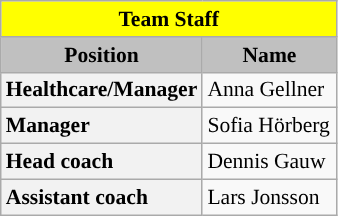<table class="wikitable" style="text-align:left; font-size:90%;">
<tr>
<th style=background:Yellow colspan=2>Team Staff</th>
</tr>
<tr>
<th width=60% style="background:silver;">Position</th>
<th style="background:silver;">Name</th>
</tr>
<tr>
<th style="text-align:left;">Healthcare/Manager</th>
<td>Anna Gellner</td>
</tr>
<tr>
<th style="text-align:left;">Manager</th>
<td>Sofia Hörberg</td>
</tr>
<tr>
<th style="text-align:left;">Head coach</th>
<td>Dennis Gauw</td>
</tr>
<tr>
<th style="text-align:left;">Assistant coach</th>
<td>Lars Jonsson</td>
</tr>
</table>
